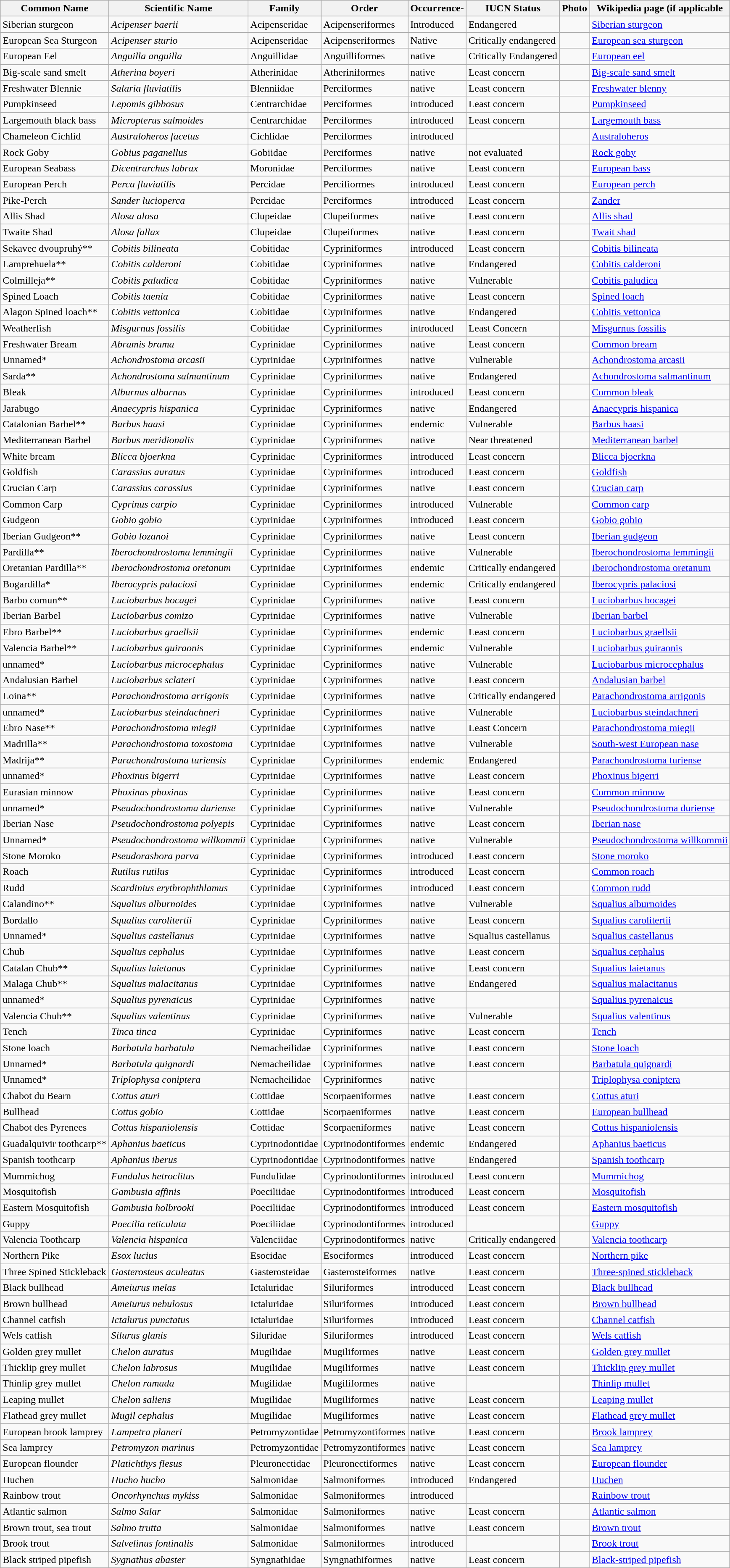<table class="wikitable">
<tr>
<th>Common Name</th>
<th>Scientific Name</th>
<th>Family</th>
<th>Order</th>
<th>Occurrence-</th>
<th>IUCN Status</th>
<th>Photo</th>
<th>Wikipedia page (if applicable</th>
</tr>
<tr>
<td>Siberian sturgeon</td>
<td><em>Acipenser baerii</em></td>
<td>Acipenseridae</td>
<td>Acipenseriformes</td>
<td>Introduced</td>
<td>Endangered</td>
<td></td>
<td><a href='#'>Siberian sturgeon</a></td>
</tr>
<tr>
<td>European Sea Sturgeon</td>
<td><em>Acipenser sturio</em></td>
<td>Acipenseridae</td>
<td>Acipenseriformes</td>
<td>Native</td>
<td>Critically endangered</td>
<td></td>
<td><a href='#'>European sea sturgeon</a></td>
</tr>
<tr>
<td>European Eel</td>
<td><em>Anguilla anguilla</em></td>
<td>Anguillidae</td>
<td>Anguilliformes</td>
<td>native</td>
<td>Critically Endangered</td>
<td></td>
<td><a href='#'>European eel</a></td>
</tr>
<tr>
<td>Big-scale sand smelt</td>
<td><em>Atherina boyeri</em></td>
<td>Atherinidae</td>
<td>Atheriniformes</td>
<td>native</td>
<td>Least concern</td>
<td></td>
<td><a href='#'>Big-scale sand smelt</a></td>
</tr>
<tr>
<td>Freshwater Blennie</td>
<td><em>Salaria fluviatilis</em></td>
<td>Blenniidae</td>
<td>Perciformes</td>
<td>native</td>
<td>Least concern</td>
<td></td>
<td><a href='#'>Freshwater blenny</a></td>
</tr>
<tr>
<td>Pumpkinseed</td>
<td><em>Lepomis gibbosus</em></td>
<td>Centrarchidae</td>
<td>Perciformes</td>
<td>introduced</td>
<td>Least concern</td>
<td></td>
<td><a href='#'>Pumpkinseed</a></td>
</tr>
<tr>
<td>Largemouth black bass</td>
<td><em>Micropterus salmoides</em></td>
<td>Centrarchidae</td>
<td>Perciformes</td>
<td>introduced</td>
<td>Least concern</td>
<td></td>
<td><a href='#'>Largemouth bass</a></td>
</tr>
<tr>
<td>Chameleon Cichlid</td>
<td><em>Australoheros facetus</em></td>
<td>Cichlidae</td>
<td>Perciformes</td>
<td>introduced</td>
<td></td>
<td></td>
<td><a href='#'>Australoheros</a></td>
</tr>
<tr>
<td>Rock Goby</td>
<td><em>Gobius paganellus</em></td>
<td>Gobiidae</td>
<td>Perciformes</td>
<td>native</td>
<td>not evaluated</td>
<td></td>
<td><a href='#'>Rock goby</a></td>
</tr>
<tr>
<td>European Seabass</td>
<td><em>Dicentrarchus labrax</em></td>
<td>Moronidae</td>
<td>Perciformes</td>
<td>native</td>
<td>Least concern</td>
<td></td>
<td><a href='#'>European bass</a></td>
</tr>
<tr>
<td>European Perch</td>
<td><em>Perca fluviatilis</em></td>
<td>Percidae</td>
<td>Percifiormes</td>
<td>introduced</td>
<td>Least concern</td>
<td></td>
<td><a href='#'>European perch</a></td>
</tr>
<tr>
<td>Pike-Perch</td>
<td><em>Sander lucioperca</em></td>
<td>Percidae</td>
<td>Perciformes</td>
<td>introduced</td>
<td>Least concern</td>
<td></td>
<td><a href='#'>Zander</a></td>
</tr>
<tr>
<td>Allis Shad</td>
<td><em>Alosa alosa</em></td>
<td>Clupeidae</td>
<td>Clupeiformes</td>
<td>native</td>
<td>Least concern</td>
<td></td>
<td><a href='#'>Allis shad</a></td>
</tr>
<tr>
<td>Twaite Shad</td>
<td><em>Alosa fallax</em></td>
<td>Clupeidae</td>
<td>Clupeiformes</td>
<td>native</td>
<td>Least concern</td>
<td></td>
<td><a href='#'>Twait shad</a></td>
</tr>
<tr>
<td>Sekavec dvoupruhý**</td>
<td><em>Cobitis bilineata</em></td>
<td>Cobitidae</td>
<td>Cypriniformes</td>
<td>introduced</td>
<td>Least concern</td>
<td></td>
<td><a href='#'>Cobitis bilineata</a></td>
</tr>
<tr>
<td>Lamprehuela**</td>
<td><em>Cobitis calderoni</em></td>
<td>Cobitidae</td>
<td>Cypriniformes</td>
<td>native</td>
<td>Endangered</td>
<td></td>
<td><a href='#'>Cobitis calderoni</a></td>
</tr>
<tr>
<td>Colmilleja**</td>
<td><em>Cobitis paludica</em></td>
<td>Cobitidae</td>
<td>Cypriniformes</td>
<td>native</td>
<td>Vulnerable</td>
<td></td>
<td><a href='#'>Cobitis paludica</a></td>
</tr>
<tr>
<td>Spined Loach</td>
<td><em>Cobitis taenia</em></td>
<td>Cobitidae</td>
<td>Cypriniformes</td>
<td>native</td>
<td>Least concern</td>
<td></td>
<td><a href='#'>Spined loach</a></td>
</tr>
<tr>
<td>Alagon Spined loach**</td>
<td><em>Cobitis vettonica</em></td>
<td>Cobitidae</td>
<td>Cypriniformes</td>
<td>native</td>
<td>Endangered</td>
<td></td>
<td><a href='#'>Cobitis vettonica</a></td>
</tr>
<tr>
<td>Weatherfish</td>
<td><em>Misgurnus fossilis</em></td>
<td>Cobitidae</td>
<td>Cypriniformes</td>
<td>introduced</td>
<td>Least Concern</td>
<td></td>
<td><a href='#'>Misgurnus fossilis</a></td>
</tr>
<tr>
<td>Freshwater Bream</td>
<td><em>Abramis brama</em></td>
<td>Cyprinidae</td>
<td>Cypriniformes</td>
<td>native</td>
<td>Least concern</td>
<td></td>
<td><a href='#'>Common bream</a></td>
</tr>
<tr>
<td>Unnamed*</td>
<td><em>Achondrostoma arcasii</em></td>
<td>Cyprinidae</td>
<td>Cypriniformes</td>
<td>native</td>
<td>Vulnerable</td>
<td></td>
<td><a href='#'>Achondrostoma arcasii</a></td>
</tr>
<tr>
<td>Sarda**</td>
<td><em>Achondrostoma salmantinum</em></td>
<td>Cyprinidae</td>
<td>Cypriniformes</td>
<td>native</td>
<td>Endangered</td>
<td></td>
<td><a href='#'>Achondrostoma salmantinum</a></td>
</tr>
<tr>
<td>Bleak</td>
<td><em>Alburnus alburnus</em></td>
<td>Cyprinidae</td>
<td>Cypriniformes</td>
<td>introduced</td>
<td>Least concern</td>
<td></td>
<td><a href='#'>Common bleak</a></td>
</tr>
<tr>
<td>Jarabugo</td>
<td><em>Anaecypris hispanica</em></td>
<td>Cyprinidae</td>
<td>Cypriniformes</td>
<td>native</td>
<td>Endangered</td>
<td></td>
<td><a href='#'>Anaecypris hispanica</a></td>
</tr>
<tr>
<td>Catalonian Barbel**</td>
<td><em>Barbus haasi</em></td>
<td>Cyprinidae</td>
<td>Cypriniformes</td>
<td>endemic</td>
<td>Vulnerable</td>
<td></td>
<td><a href='#'>Barbus haasi</a></td>
</tr>
<tr>
<td>Mediterranean Barbel</td>
<td><em>Barbus meridionalis</em></td>
<td>Cyprinidae</td>
<td>Cypriniformes</td>
<td>native</td>
<td>Near threatened</td>
<td></td>
<td><a href='#'>Mediterranean barbel</a></td>
</tr>
<tr>
<td>White bream</td>
<td><em>Blicca bjoerkna</em></td>
<td>Cyprinidae</td>
<td>Cypriniformes</td>
<td>introduced</td>
<td>Least concern</td>
<td></td>
<td><a href='#'>Blicca bjoerkna</a></td>
</tr>
<tr>
<td>Goldfish</td>
<td><em>Carassius auratus</em></td>
<td>Cyprinidae</td>
<td>Cypriniformes</td>
<td>introduced</td>
<td>Least concern</td>
<td></td>
<td><a href='#'>Goldfish</a></td>
</tr>
<tr>
<td>Crucian Carp</td>
<td><em>Carassius carassius</em></td>
<td>Cyprinidae</td>
<td>Cypriniformes</td>
<td>native</td>
<td>Least concern</td>
<td></td>
<td><a href='#'>Crucian carp</a></td>
</tr>
<tr>
<td>Common Carp</td>
<td><em>Cyprinus carpio</em></td>
<td>Cyprinidae</td>
<td>Cypriniformes</td>
<td>introduced</td>
<td>Vulnerable</td>
<td></td>
<td><a href='#'>Common carp</a></td>
</tr>
<tr>
<td>Gudgeon</td>
<td><em>Gobio gobio</em></td>
<td>Cyprinidae</td>
<td>Cypriniformes</td>
<td>introduced</td>
<td>Least concern</td>
<td></td>
<td><a href='#'>Gobio gobio</a></td>
</tr>
<tr>
<td>Iberian Gudgeon**</td>
<td><em>Gobio lozanoi</em></td>
<td>Cyprinidae</td>
<td>Cypriniformes</td>
<td>native</td>
<td>Least concern</td>
<td></td>
<td><a href='#'>Iberian gudgeon</a></td>
</tr>
<tr>
<td>Pardilla**</td>
<td><em>Iberochondrostoma lemmingii</em></td>
<td>Cyprinidae</td>
<td>Cypriniformes</td>
<td>native</td>
<td>Vulnerable</td>
<td></td>
<td><a href='#'>Iberochondrostoma lemmingii</a></td>
</tr>
<tr>
<td>Oretanian Pardilla**</td>
<td><em>Iberochondrostoma oretanum</em></td>
<td>Cyprinidae</td>
<td>Cypriniformes</td>
<td>endemic</td>
<td>Critically endangered</td>
<td></td>
<td><a href='#'>Iberochondrostoma oretanum</a></td>
</tr>
<tr>
<td>Bogardilla*</td>
<td><em>Iberocypris palaciosi</em></td>
<td>Cyprinidae</td>
<td>Cypriniformes</td>
<td>endemic</td>
<td>Critically endangered</td>
<td></td>
<td><a href='#'>Iberocypris palaciosi</a></td>
</tr>
<tr>
<td>Barbo comun**</td>
<td><em>Luciobarbus bocagei</em></td>
<td>Cyprinidae</td>
<td>Cypriniformes</td>
<td>native</td>
<td>Least concern</td>
<td></td>
<td><a href='#'>Luciobarbus bocagei</a></td>
</tr>
<tr>
<td>Iberian Barbel</td>
<td><em>Luciobarbus comizo</em></td>
<td>Cyprinidae</td>
<td>Cypriniformes</td>
<td>native</td>
<td>Vulnerable</td>
<td></td>
<td><a href='#'>Iberian barbel</a></td>
</tr>
<tr>
<td>Ebro Barbel**</td>
<td><em>Luciobarbus graellsii</em></td>
<td>Cyprinidae</td>
<td>Cypriniformes</td>
<td>endemic</td>
<td>Least concern</td>
<td></td>
<td><a href='#'>Luciobarbus graellsii</a></td>
</tr>
<tr>
<td>Valencia Barbel**</td>
<td><em>Luciobarbus guiraonis</em></td>
<td>Cyprinidae</td>
<td>Cypriniformes</td>
<td>endemic</td>
<td>Vulnerable</td>
<td></td>
<td><a href='#'>Luciobarbus guiraonis</a></td>
</tr>
<tr>
<td>unnamed*</td>
<td><em>Luciobarbus microcephalus</em></td>
<td>Cyprinidae</td>
<td>Cypriniformes</td>
<td>native</td>
<td>Vulnerable</td>
<td></td>
<td><a href='#'>Luciobarbus microcephalus</a></td>
</tr>
<tr>
<td>Andalusian Barbel</td>
<td><em>Luciobarbus sclateri</em></td>
<td>Cyprinidae</td>
<td>Cypriniformes</td>
<td>native</td>
<td>Least concern</td>
<td></td>
<td><a href='#'>Andalusian barbel</a></td>
</tr>
<tr>
<td>Loina**</td>
<td><em>Parachondrostoma arrigonis</em></td>
<td>Cyprinidae</td>
<td>Cypriniformes</td>
<td>native</td>
<td>Critically endangered</td>
<td></td>
<td><a href='#'>Parachondrostoma arrigonis</a></td>
</tr>
<tr>
<td>unnamed*</td>
<td><em>Luciobarbus steindachneri</em></td>
<td>Cyprinidae</td>
<td>Cypriniformes</td>
<td>native</td>
<td>Vulnerable</td>
<td></td>
<td><a href='#'>Luciobarbus steindachneri</a></td>
</tr>
<tr>
<td>Ebro Nase**</td>
<td><em>Parachondrostoma miegii</em></td>
<td>Cyprinidae</td>
<td>Cypriniformes</td>
<td>native</td>
<td>Least Concern</td>
<td></td>
<td><a href='#'>Parachondrostoma miegii</a></td>
</tr>
<tr>
<td>Madrilla**</td>
<td><em>Parachondrostoma toxostoma</em></td>
<td>Cyprinidae</td>
<td>Cypriniformes</td>
<td>native</td>
<td>Vulnerable</td>
<td></td>
<td><a href='#'>South-west European nase</a></td>
</tr>
<tr>
<td>Madrija**</td>
<td><em>Parachondrostoma turiensis</em></td>
<td>Cyprinidae</td>
<td>Cypriniformes</td>
<td>endemic</td>
<td>Endangered</td>
<td></td>
<td><a href='#'>Parachondrostoma turiense</a></td>
</tr>
<tr>
<td>unnamed*</td>
<td><em>Phoxinus bigerri</em></td>
<td>Cyprinidae</td>
<td>Cypriniformes</td>
<td>native</td>
<td>Least concern</td>
<td></td>
<td><a href='#'>Phoxinus bigerri</a></td>
</tr>
<tr>
<td>Eurasian minnow</td>
<td><em>Phoxinus phoxinus</em></td>
<td>Cyprinidae</td>
<td>Cypriniformes</td>
<td>native</td>
<td>Least concern</td>
<td></td>
<td><a href='#'>Common minnow</a></td>
</tr>
<tr>
<td>unnamed*</td>
<td><em>Pseudochondrostoma duriense</em></td>
<td>Cyprinidae</td>
<td>Cypriniformes</td>
<td>native</td>
<td>Vulnerable</td>
<td></td>
<td><a href='#'>Pseudochondrostoma duriense</a></td>
</tr>
<tr>
<td>Iberian Nase</td>
<td><em>Pseudochondrostoma polyepis</em></td>
<td>Cyprinidae</td>
<td>Cypriniformes</td>
<td>native</td>
<td>Least concern</td>
<td></td>
<td><a href='#'>Iberian nase</a></td>
</tr>
<tr>
<td>Unnamed*</td>
<td><em>Pseudochondrostoma willkommii</em></td>
<td>Cyprinidae</td>
<td>Cypriniformes</td>
<td>native</td>
<td>Vulnerable</td>
<td></td>
<td><a href='#'>Pseudochondrostoma willkommii</a></td>
</tr>
<tr>
<td>Stone Moroko</td>
<td><em>Pseudorasbora parva</em></td>
<td>Cyprinidae</td>
<td>Cypriniformes</td>
<td>introduced</td>
<td>Least concern</td>
<td></td>
<td><a href='#'>Stone moroko</a></td>
</tr>
<tr>
<td>Roach</td>
<td><em>Rutilus rutilus</em></td>
<td>Cyprinidae</td>
<td>Cypriniformes</td>
<td>introduced</td>
<td>Least concern</td>
<td></td>
<td><a href='#'>Common roach</a></td>
</tr>
<tr>
<td>Rudd</td>
<td><em>Scardinius erythrophthlamus</em></td>
<td>Cyprinidae</td>
<td>Cypriniformes</td>
<td>introduced</td>
<td>Least concern</td>
<td></td>
<td><a href='#'>Common rudd</a></td>
</tr>
<tr>
<td>Calandino**</td>
<td><em>Squalius alburnoides</em></td>
<td>Cyprinidae</td>
<td>Cypriniformes</td>
<td>native</td>
<td>Vulnerable</td>
<td></td>
<td><a href='#'>Squalius alburnoides</a></td>
</tr>
<tr>
<td>Bordallo</td>
<td><em>Squalius carolitertii</em></td>
<td>Cyprinidae</td>
<td>Cypriniformes</td>
<td>native</td>
<td>Least concern</td>
<td></td>
<td><a href='#'>Squalius carolitertii</a></td>
</tr>
<tr>
<td>Unnamed*</td>
<td><em>Squalius castellanus</em></td>
<td>Cyprinidae</td>
<td>Cypriniformes</td>
<td>native</td>
<td>Squalius castellanus</td>
<td></td>
<td><a href='#'>Squalius castellanus</a></td>
</tr>
<tr>
<td>Chub</td>
<td><em>Squalius cephalus</em></td>
<td>Cyprinidae</td>
<td>Cypriniformes</td>
<td>native</td>
<td>Least concern</td>
<td></td>
<td><a href='#'>Squalius cephalus</a></td>
</tr>
<tr>
<td>Catalan Chub**</td>
<td><em>Squalius laietanus</em></td>
<td>Cyprinidae</td>
<td>Cypriniformes</td>
<td>native</td>
<td>Least concern</td>
<td></td>
<td><a href='#'>Squalius laietanus</a></td>
</tr>
<tr>
<td>Malaga Chub**</td>
<td><em>Squalius malacitanus</em></td>
<td>Cyprinidae</td>
<td>Cypriniformes</td>
<td>native</td>
<td>Endangered</td>
<td></td>
<td><a href='#'>Squalius malacitanus</a></td>
</tr>
<tr>
<td>unnamed*</td>
<td><em>Squalius pyrenaicus</em></td>
<td>Cyprinidae</td>
<td>Cypriniformes</td>
<td>native</td>
<td></td>
<td></td>
<td><a href='#'>Squalius pyrenaicus</a></td>
</tr>
<tr>
<td>Valencia Chub**</td>
<td><em>Squalius valentinus</em></td>
<td>Cyprinidae</td>
<td>Cypriniformes</td>
<td>native</td>
<td>Vulnerable</td>
<td></td>
<td><a href='#'>Squalius valentinus</a></td>
</tr>
<tr>
<td>Tench</td>
<td><em>Tinca tinca</em></td>
<td>Cyprinidae</td>
<td>Cypriniformes</td>
<td>native</td>
<td>Least concern</td>
<td></td>
<td><a href='#'>Tench</a></td>
</tr>
<tr>
<td>Stone loach</td>
<td><em>Barbatula barbatula</em></td>
<td>Nemacheilidae</td>
<td>Cypriniformes</td>
<td>native</td>
<td>Least concern</td>
<td></td>
<td><a href='#'>Stone loach</a></td>
</tr>
<tr>
<td>Unnamed*</td>
<td><em>Barbatula quignardi</em></td>
<td>Nemacheilidae</td>
<td>Cypriniformes</td>
<td>native</td>
<td>Least concern</td>
<td></td>
<td><a href='#'>Barbatula quignardi</a></td>
</tr>
<tr>
<td>Unnamed*</td>
<td><em>Triplophysa coniptera</em></td>
<td>Nemacheilidae</td>
<td>Cypriniformes</td>
<td>native</td>
<td></td>
<td></td>
<td><a href='#'>Triplophysa coniptera</a></td>
</tr>
<tr>
<td>Chabot du Bearn</td>
<td><em>Cottus aturi</em></td>
<td>Cottidae</td>
<td>Scorpaeniformes</td>
<td>native</td>
<td>Least concern</td>
<td></td>
<td><a href='#'>Cottus aturi</a></td>
</tr>
<tr>
<td>Bullhead</td>
<td><em>Cottus gobio</em></td>
<td>Cottidae</td>
<td>Scorpaeniformes</td>
<td>native</td>
<td>Least concern</td>
<td></td>
<td><a href='#'>European bullhead</a></td>
</tr>
<tr>
<td>Chabot des Pyrenees</td>
<td><em>Cottus hispaniolensis</em></td>
<td>Cottidae</td>
<td>Scorpaeniformes</td>
<td>native</td>
<td>Least concern</td>
<td></td>
<td><a href='#'>Cottus hispaniolensis</a></td>
</tr>
<tr>
<td>Guadalquivir toothcarp**</td>
<td><em>Aphanius baeticus</em></td>
<td>Cyprinodontidae</td>
<td>Cyprinodontiformes</td>
<td>endemic</td>
<td>Endangered</td>
<td></td>
<td><a href='#'>Aphanius baeticus</a></td>
</tr>
<tr>
<td>Spanish toothcarp</td>
<td><em>Aphanius iberus</em></td>
<td>Cyprinodontidae</td>
<td>Cyprinodontiformes</td>
<td>native</td>
<td>Endangered</td>
<td></td>
<td><a href='#'>Spanish toothcarp</a></td>
</tr>
<tr>
<td>Mummichog</td>
<td><em>Fundulus hetroclitus</em></td>
<td>Fundulidae</td>
<td>Cyprinodontiformes</td>
<td>introduced</td>
<td>Least concern</td>
<td></td>
<td><a href='#'>Mummichog</a></td>
</tr>
<tr>
<td>Mosquitofish</td>
<td><em>Gambusia affinis</em></td>
<td>Poeciliidae</td>
<td>Cyprinodontiformes</td>
<td>introduced</td>
<td>Least concern</td>
<td></td>
<td><a href='#'>Mosquitofish</a></td>
</tr>
<tr>
<td>Eastern Mosquitofish</td>
<td><em>Gambusia holbrooki</em></td>
<td>Poeciliidae</td>
<td>Cyprinodontiformes</td>
<td>introduced</td>
<td>Least concern</td>
<td></td>
<td><a href='#'>Eastern mosquitofish</a></td>
</tr>
<tr>
<td>Guppy</td>
<td><em>Poecilia reticulata</em></td>
<td>Poeciliidae</td>
<td>Cyprinodontiformes</td>
<td>introduced</td>
<td></td>
<td></td>
<td><a href='#'>Guppy</a></td>
</tr>
<tr>
<td>Valencia Toothcarp</td>
<td><em>Valencia hispanica</em></td>
<td>Valenciidae</td>
<td>Cyprinodontiformes</td>
<td>native</td>
<td>Critically endangered</td>
<td></td>
<td><a href='#'>Valencia toothcarp</a></td>
</tr>
<tr>
<td>Northern Pike</td>
<td><em>Esox lucius</em></td>
<td>Esocidae</td>
<td>Esociformes</td>
<td>introduced</td>
<td>Least concern</td>
<td></td>
<td><a href='#'>Northern pike</a></td>
</tr>
<tr>
<td>Three Spined Stickleback</td>
<td><em>Gasterosteus aculeatus</em></td>
<td>Gasterosteidae</td>
<td>Gasterosteiformes</td>
<td>native</td>
<td>Least concern</td>
<td></td>
<td><a href='#'>Three-spined stickleback</a></td>
</tr>
<tr>
<td>Black bullhead</td>
<td><em>Ameiurus melas</em></td>
<td>Ictaluridae</td>
<td>Siluriformes</td>
<td>introduced</td>
<td>Least concern</td>
<td></td>
<td><a href='#'>Black bullhead</a></td>
</tr>
<tr>
<td>Brown bullhead</td>
<td><em>Ameiurus nebulosus</em></td>
<td>Ictaluridae</td>
<td>Siluriformes</td>
<td>introduced</td>
<td>Least concern</td>
<td></td>
<td><a href='#'>Brown bullhead</a></td>
</tr>
<tr>
<td>Channel catfish</td>
<td><em>Ictalurus punctatus</em></td>
<td>Ictaluridae</td>
<td>Siluriformes</td>
<td>introduced</td>
<td>Least concern</td>
<td></td>
<td><a href='#'>Channel catfish</a></td>
</tr>
<tr>
<td>Wels catfish</td>
<td><em>Silurus glanis</em></td>
<td>Siluridae</td>
<td>Siluriformes</td>
<td>introduced</td>
<td>Least concern</td>
<td></td>
<td><a href='#'>Wels catfish</a></td>
</tr>
<tr>
<td>Golden grey mullet</td>
<td><em>Chelon auratus</em></td>
<td>Mugilidae</td>
<td>Mugiliformes</td>
<td>native</td>
<td>Least concern</td>
<td></td>
<td><a href='#'>Golden grey mullet</a></td>
</tr>
<tr>
<td>Thicklip grey  mullet</td>
<td><em>Chelon labrosus</em></td>
<td>Mugilidae</td>
<td>Mugiliformes</td>
<td>native</td>
<td>Least concern</td>
<td></td>
<td><a href='#'>Thicklip grey mullet</a></td>
</tr>
<tr>
<td>Thinlip grey  mullet</td>
<td><em>Chelon ramada</em></td>
<td>Mugilidae</td>
<td>Mugiliformes</td>
<td>native</td>
<td></td>
<td></td>
<td><a href='#'>Thinlip mullet</a></td>
</tr>
<tr>
<td>Leaping mullet</td>
<td><em>Chelon saliens</em></td>
<td>Mugilidae</td>
<td>Mugiliformes</td>
<td>native</td>
<td>Least concern</td>
<td></td>
<td><a href='#'>Leaping mullet</a></td>
</tr>
<tr>
<td>Flathead grey mullet</td>
<td><em>Mugil cephalus</em></td>
<td>Mugilidae</td>
<td>Mugiliformes</td>
<td>native</td>
<td>Least concern</td>
<td></td>
<td><a href='#'>Flathead grey mullet</a></td>
</tr>
<tr>
<td>European brook lamprey</td>
<td><em>Lampetra planeri</em></td>
<td>Petromyzontidae</td>
<td>Petromyzontiformes</td>
<td>native</td>
<td>Least concern</td>
<td></td>
<td><a href='#'>Brook lamprey</a></td>
</tr>
<tr>
<td>Sea lamprey</td>
<td><em>Petromyzon marinus</em></td>
<td>Petromyzontidae</td>
<td>Petromyzontiformes</td>
<td>native</td>
<td>Least concern</td>
<td></td>
<td><a href='#'>Sea lamprey</a></td>
</tr>
<tr>
<td>European flounder</td>
<td><em>Platichthys flesus</em></td>
<td>Pleuronectidae</td>
<td>Pleuronectiformes</td>
<td>native</td>
<td>Least concern</td>
<td></td>
<td><a href='#'>European flounder</a></td>
</tr>
<tr>
<td>Huchen</td>
<td><em>Hucho hucho</em></td>
<td>Salmonidae</td>
<td>Salmoniformes</td>
<td>introduced</td>
<td>Endangered</td>
<td></td>
<td><a href='#'>Huchen</a></td>
</tr>
<tr>
<td>Rainbow trout</td>
<td><em>Oncorhynchus mykiss</em></td>
<td>Salmonidae</td>
<td>Salmoniformes</td>
<td>introduced</td>
<td></td>
<td></td>
<td><a href='#'>Rainbow trout</a></td>
</tr>
<tr>
<td>Atlantic salmon</td>
<td><em>Salmo Salar</em></td>
<td>Salmonidae</td>
<td>Salmoniformes</td>
<td>native</td>
<td>Least concern</td>
<td></td>
<td><a href='#'>Atlantic salmon</a></td>
</tr>
<tr>
<td>Brown trout, sea trout</td>
<td><em>Salmo trutta</em></td>
<td>Salmonidae</td>
<td>Salmoniformes</td>
<td>native</td>
<td>Least concern</td>
<td></td>
<td><a href='#'>Brown trout</a></td>
</tr>
<tr>
<td>Brook trout</td>
<td><em>Salvelinus fontinalis</em></td>
<td>Salmonidae</td>
<td>Salmoniformes</td>
<td>introduced</td>
<td></td>
<td></td>
<td><a href='#'>Brook trout</a></td>
</tr>
<tr>
<td>Black striped pipefish</td>
<td><em>Sygnathus abaster</em></td>
<td>Syngnathidae</td>
<td>Syngnathiformes</td>
<td>native</td>
<td>Least concern</td>
<td></td>
<td><a href='#'>Black-striped pipefish</a></td>
</tr>
</table>
